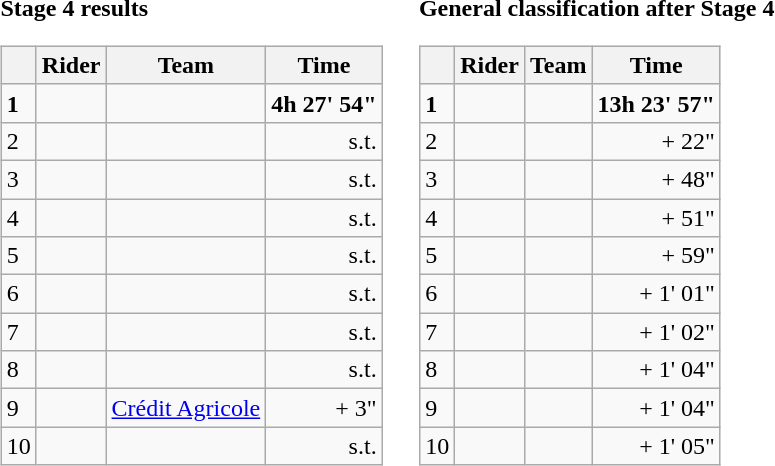<table>
<tr>
<td><strong>Stage 4 results</strong><br><table class="wikitable">
<tr>
<th></th>
<th>Rider</th>
<th>Team</th>
<th>Time</th>
</tr>
<tr>
<td><strong>1</strong></td>
<td><strong></strong></td>
<td><strong></strong></td>
<td align="right"><strong>4h 27' 54"</strong></td>
</tr>
<tr>
<td>2</td>
<td></td>
<td></td>
<td align="right">s.t.</td>
</tr>
<tr>
<td>3</td>
<td></td>
<td></td>
<td align="right">s.t.</td>
</tr>
<tr>
<td>4</td>
<td></td>
<td></td>
<td align="right">s.t.</td>
</tr>
<tr>
<td>5</td>
<td></td>
<td></td>
<td align="right">s.t.</td>
</tr>
<tr>
<td>6</td>
<td></td>
<td></td>
<td align="right">s.t.</td>
</tr>
<tr>
<td>7</td>
<td></td>
<td></td>
<td align="right">s.t.</td>
</tr>
<tr>
<td>8</td>
<td></td>
<td></td>
<td align="right">s.t.</td>
</tr>
<tr>
<td>9</td>
<td></td>
<td><a href='#'>Crédit Agricole</a></td>
<td align="right">+ 3"</td>
</tr>
<tr>
<td>10</td>
<td></td>
<td></td>
<td align="right">s.t.</td>
</tr>
</table>
</td>
<td></td>
<td><strong>General classification after Stage 4</strong><br><table class="wikitable">
<tr>
<th></th>
<th>Rider</th>
<th>Team</th>
<th>Time</th>
</tr>
<tr>
<td><strong>1</strong></td>
<td><strong></strong></td>
<td><strong></strong></td>
<td align="right"><strong>13h 23' 57"</strong></td>
</tr>
<tr>
<td>2</td>
<td></td>
<td></td>
<td align="right">+ 22"</td>
</tr>
<tr>
<td>3</td>
<td></td>
<td></td>
<td align="right">+ 48"</td>
</tr>
<tr>
<td>4</td>
<td></td>
<td></td>
<td align="right">+ 51"</td>
</tr>
<tr>
<td>5</td>
<td></td>
<td></td>
<td align="right">+ 59"</td>
</tr>
<tr>
<td>6</td>
<td></td>
<td></td>
<td align="right">+ 1' 01"</td>
</tr>
<tr>
<td>7</td>
<td></td>
<td></td>
<td align="right">+ 1' 02"</td>
</tr>
<tr>
<td>8</td>
<td></td>
<td></td>
<td align="right">+ 1' 04"</td>
</tr>
<tr>
<td>9</td>
<td></td>
<td></td>
<td align="right">+ 1' 04"</td>
</tr>
<tr>
<td>10</td>
<td></td>
<td></td>
<td align="right">+ 1' 05"</td>
</tr>
</table>
</td>
</tr>
</table>
